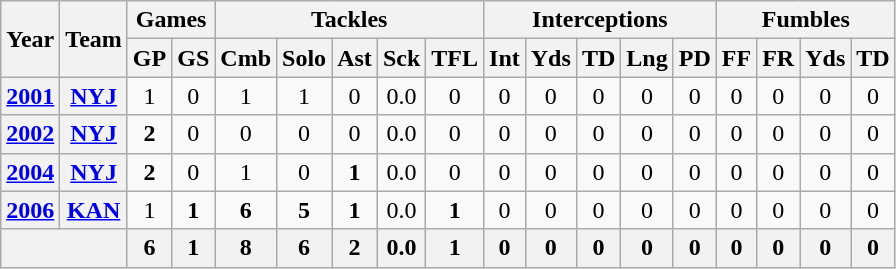<table class="wikitable" style="text-align:center">
<tr>
<th rowspan="2">Year</th>
<th rowspan="2">Team</th>
<th colspan="2">Games</th>
<th colspan="5">Tackles</th>
<th colspan="5">Interceptions</th>
<th colspan="4">Fumbles</th>
</tr>
<tr>
<th>GP</th>
<th>GS</th>
<th>Cmb</th>
<th>Solo</th>
<th>Ast</th>
<th>Sck</th>
<th>TFL</th>
<th>Int</th>
<th>Yds</th>
<th>TD</th>
<th>Lng</th>
<th>PD</th>
<th>FF</th>
<th>FR</th>
<th>Yds</th>
<th>TD</th>
</tr>
<tr>
<th><a href='#'>2001</a></th>
<th><a href='#'>NYJ</a></th>
<td>1</td>
<td>0</td>
<td>1</td>
<td>1</td>
<td>0</td>
<td>0.0</td>
<td>0</td>
<td>0</td>
<td>0</td>
<td>0</td>
<td>0</td>
<td>0</td>
<td>0</td>
<td>0</td>
<td>0</td>
<td>0</td>
</tr>
<tr>
<th><a href='#'>2002</a></th>
<th><a href='#'>NYJ</a></th>
<td><strong>2</strong></td>
<td>0</td>
<td>0</td>
<td>0</td>
<td>0</td>
<td>0.0</td>
<td>0</td>
<td>0</td>
<td>0</td>
<td>0</td>
<td>0</td>
<td>0</td>
<td>0</td>
<td>0</td>
<td>0</td>
<td>0</td>
</tr>
<tr>
<th><a href='#'>2004</a></th>
<th><a href='#'>NYJ</a></th>
<td><strong>2</strong></td>
<td>0</td>
<td>1</td>
<td>0</td>
<td><strong>1</strong></td>
<td>0.0</td>
<td>0</td>
<td>0</td>
<td>0</td>
<td>0</td>
<td>0</td>
<td>0</td>
<td>0</td>
<td>0</td>
<td>0</td>
<td>0</td>
</tr>
<tr>
<th><a href='#'>2006</a></th>
<th><a href='#'>KAN</a></th>
<td>1</td>
<td><strong>1</strong></td>
<td><strong>6</strong></td>
<td><strong>5</strong></td>
<td><strong>1</strong></td>
<td>0.0</td>
<td><strong>1</strong></td>
<td>0</td>
<td>0</td>
<td>0</td>
<td>0</td>
<td>0</td>
<td>0</td>
<td>0</td>
<td>0</td>
<td>0</td>
</tr>
<tr>
<th colspan="2"></th>
<th>6</th>
<th>1</th>
<th>8</th>
<th>6</th>
<th>2</th>
<th>0.0</th>
<th>1</th>
<th>0</th>
<th>0</th>
<th>0</th>
<th>0</th>
<th>0</th>
<th>0</th>
<th>0</th>
<th>0</th>
<th>0</th>
</tr>
</table>
